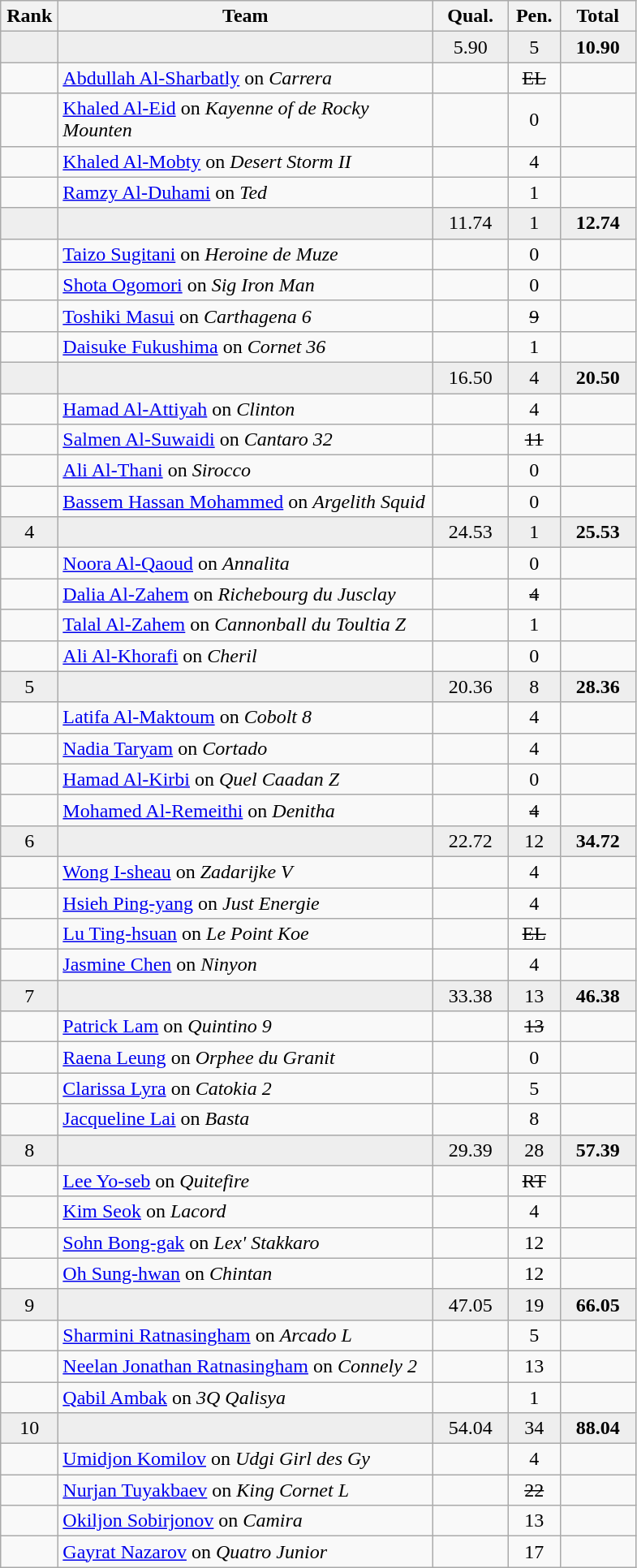<table class=wikitable style="text-align:center">
<tr>
<th width=40>Rank</th>
<th width=300>Team</th>
<th width=55>Qual.</th>
<th width=35>Pen.</th>
<th width=55>Total</th>
</tr>
<tr bgcolor=eeeeee>
<td></td>
<td align=left></td>
<td>5.90</td>
<td>5</td>
<td><strong>10.90</strong></td>
</tr>
<tr>
<td></td>
<td align=left><a href='#'>Abdullah Al-Sharbatly</a> on <em>Carrera</em></td>
<td></td>
<td><s>EL</s></td>
<td></td>
</tr>
<tr>
<td></td>
<td align=left><a href='#'>Khaled Al-Eid</a> on <em>Kayenne of de Rocky Mounten</em></td>
<td></td>
<td>0</td>
<td></td>
</tr>
<tr>
<td></td>
<td align=left><a href='#'>Khaled Al-Mobty</a> on <em>Desert Storm II</em></td>
<td></td>
<td>4</td>
<td></td>
</tr>
<tr>
<td></td>
<td align=left><a href='#'>Ramzy Al-Duhami</a> on <em>Ted</em></td>
<td></td>
<td>1</td>
<td></td>
</tr>
<tr bgcolor=eeeeee>
<td></td>
<td align=left></td>
<td>11.74</td>
<td>1</td>
<td><strong>12.74</strong></td>
</tr>
<tr>
<td></td>
<td align=left><a href='#'>Taizo Sugitani</a> on <em>Heroine de Muze</em></td>
<td></td>
<td>0</td>
<td></td>
</tr>
<tr>
<td></td>
<td align=left><a href='#'>Shota Ogomori</a> on <em>Sig Iron Man</em></td>
<td></td>
<td>0</td>
<td></td>
</tr>
<tr>
<td></td>
<td align=left><a href='#'>Toshiki Masui</a> on <em>Carthagena 6</em></td>
<td></td>
<td><s>9</s></td>
<td></td>
</tr>
<tr>
<td></td>
<td align=left><a href='#'>Daisuke Fukushima</a> on <em>Cornet 36</em></td>
<td></td>
<td>1</td>
<td></td>
</tr>
<tr bgcolor=eeeeee>
<td></td>
<td align=left></td>
<td>16.50</td>
<td>4</td>
<td><strong>20.50</strong></td>
</tr>
<tr>
<td></td>
<td align=left><a href='#'>Hamad Al-Attiyah</a> on <em>Clinton</em></td>
<td></td>
<td>4</td>
<td></td>
</tr>
<tr>
<td></td>
<td align=left><a href='#'>Salmen Al-Suwaidi</a> on <em>Cantaro 32</em></td>
<td></td>
<td><s>11</s></td>
<td></td>
</tr>
<tr>
<td></td>
<td align=left><a href='#'>Ali Al-Thani</a> on <em>Sirocco</em></td>
<td></td>
<td>0</td>
<td></td>
</tr>
<tr>
<td></td>
<td align=left><a href='#'>Bassem Hassan Mohammed</a> on <em>Argelith Squid</em></td>
<td></td>
<td>0</td>
<td></td>
</tr>
<tr bgcolor=eeeeee>
<td>4</td>
<td align=left></td>
<td>24.53</td>
<td>1</td>
<td><strong>25.53</strong></td>
</tr>
<tr>
<td></td>
<td align=left><a href='#'>Noora Al-Qaoud</a> on <em>Annalita</em></td>
<td></td>
<td>0</td>
<td></td>
</tr>
<tr>
<td></td>
<td align=left><a href='#'>Dalia Al-Zahem</a> on <em>Richebourg du Jusclay</em></td>
<td></td>
<td><s>4</s></td>
<td></td>
</tr>
<tr>
<td></td>
<td align=left><a href='#'>Talal Al-Zahem</a> on <em>Cannonball du Toultia Z</em></td>
<td></td>
<td>1</td>
<td></td>
</tr>
<tr>
<td></td>
<td align=left><a href='#'>Ali Al-Khorafi</a> on <em>Cheril</em></td>
<td></td>
<td>0</td>
<td></td>
</tr>
<tr bgcolor=eeeeee>
<td>5</td>
<td align=left></td>
<td>20.36</td>
<td>8</td>
<td><strong>28.36</strong></td>
</tr>
<tr>
<td></td>
<td align=left><a href='#'>Latifa Al-Maktoum</a> on <em>Cobolt 8</em></td>
<td></td>
<td>4</td>
<td></td>
</tr>
<tr>
<td></td>
<td align=left><a href='#'>Nadia Taryam</a> on <em>Cortado</em></td>
<td></td>
<td>4</td>
<td></td>
</tr>
<tr>
<td></td>
<td align=left><a href='#'>Hamad Al-Kirbi</a> on <em>Quel Caadan Z</em></td>
<td></td>
<td>0</td>
<td></td>
</tr>
<tr>
<td></td>
<td align=left><a href='#'>Mohamed Al-Remeithi</a> on <em>Denitha</em></td>
<td></td>
<td><s>4</s></td>
<td></td>
</tr>
<tr bgcolor=eeeeee>
<td>6</td>
<td align=left></td>
<td>22.72</td>
<td>12</td>
<td><strong>34.72</strong></td>
</tr>
<tr>
<td></td>
<td align=left><a href='#'>Wong I-sheau</a> on <em>Zadarijke V</em></td>
<td></td>
<td>4</td>
<td></td>
</tr>
<tr>
<td></td>
<td align=left><a href='#'>Hsieh Ping-yang</a> on <em>Just Energie</em></td>
<td></td>
<td>4</td>
<td></td>
</tr>
<tr>
<td></td>
<td align=left><a href='#'>Lu Ting-hsuan</a> on <em>Le Point Koe</em></td>
<td></td>
<td><s>EL</s></td>
<td></td>
</tr>
<tr>
<td></td>
<td align=left><a href='#'>Jasmine Chen</a> on <em>Ninyon</em></td>
<td></td>
<td>4</td>
<td></td>
</tr>
<tr bgcolor=eeeeee>
<td>7</td>
<td align=left></td>
<td>33.38</td>
<td>13</td>
<td><strong>46.38</strong></td>
</tr>
<tr>
<td></td>
<td align=left><a href='#'>Patrick Lam</a> on <em>Quintino 9</em></td>
<td></td>
<td><s>13</s></td>
<td></td>
</tr>
<tr>
<td></td>
<td align=left><a href='#'>Raena Leung</a> on <em>Orphee du Granit</em></td>
<td></td>
<td>0</td>
<td></td>
</tr>
<tr>
<td></td>
<td align=left><a href='#'>Clarissa Lyra</a> on <em>Catokia 2</em></td>
<td></td>
<td>5</td>
<td></td>
</tr>
<tr>
<td></td>
<td align=left><a href='#'>Jacqueline Lai</a> on <em>Basta</em></td>
<td></td>
<td>8</td>
<td></td>
</tr>
<tr bgcolor=eeeeee>
<td>8</td>
<td align=left></td>
<td>29.39</td>
<td>28</td>
<td><strong>57.39</strong></td>
</tr>
<tr>
<td></td>
<td align=left><a href='#'>Lee Yo-seb</a> on <em>Quitefire</em></td>
<td></td>
<td><s>RT</s></td>
<td></td>
</tr>
<tr>
<td></td>
<td align=left><a href='#'>Kim Seok</a> on <em>Lacord</em></td>
<td></td>
<td>4</td>
<td></td>
</tr>
<tr>
<td></td>
<td align=left><a href='#'>Sohn Bong-gak</a> on <em>Lex' Stakkaro</em></td>
<td></td>
<td>12</td>
<td></td>
</tr>
<tr>
<td></td>
<td align=left><a href='#'>Oh Sung-hwan</a> on <em>Chintan</em></td>
<td></td>
<td>12</td>
<td></td>
</tr>
<tr bgcolor=eeeeee>
<td>9</td>
<td align=left></td>
<td>47.05</td>
<td>19</td>
<td><strong>66.05</strong></td>
</tr>
<tr>
<td></td>
<td align=left><a href='#'>Sharmini Ratnasingham</a> on <em>Arcado L</em></td>
<td></td>
<td>5</td>
<td></td>
</tr>
<tr>
<td></td>
<td align=left><a href='#'>Neelan Jonathan Ratnasingham</a> on <em>Connely 2</em></td>
<td></td>
<td>13</td>
<td></td>
</tr>
<tr>
<td></td>
<td align=left><a href='#'>Qabil Ambak</a> on <em>3Q Qalisya</em></td>
<td></td>
<td>1</td>
<td></td>
</tr>
<tr bgcolor=eeeeee>
<td>10</td>
<td align=left></td>
<td>54.04</td>
<td>34</td>
<td><strong>88.04</strong></td>
</tr>
<tr>
<td></td>
<td align=left><a href='#'>Umidjon Komilov</a> on <em>Udgi Girl des Gy</em></td>
<td></td>
<td>4</td>
<td></td>
</tr>
<tr>
<td></td>
<td align=left><a href='#'>Nurjan Tuyakbaev</a> on <em>King Cornet L</em></td>
<td></td>
<td><s>22</s></td>
<td></td>
</tr>
<tr>
<td></td>
<td align=left><a href='#'>Okiljon Sobirjonov</a> on <em>Camira</em></td>
<td></td>
<td>13</td>
<td></td>
</tr>
<tr>
<td></td>
<td align=left><a href='#'>Gayrat Nazarov</a> on <em>Quatro Junior</em></td>
<td></td>
<td>17</td>
<td></td>
</tr>
</table>
